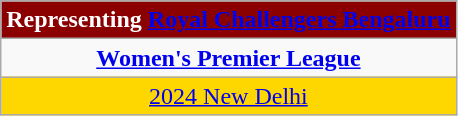<table class="wikitable" style="text-align:center;">
<tr>
<th colspan=3 style="background: #8B0000; color:#FFFFFF">Representing <a href='#'><span>Royal Challengers Bengaluru</span></a></th>
</tr>
<tr>
<td colspan=3><strong><a href='#'>Women's Premier League</a></strong></td>
</tr>
<tr bgcolor=gold>
<td colspan=3> <a href='#'>2024 New Delhi</a></td>
</tr>
</table>
